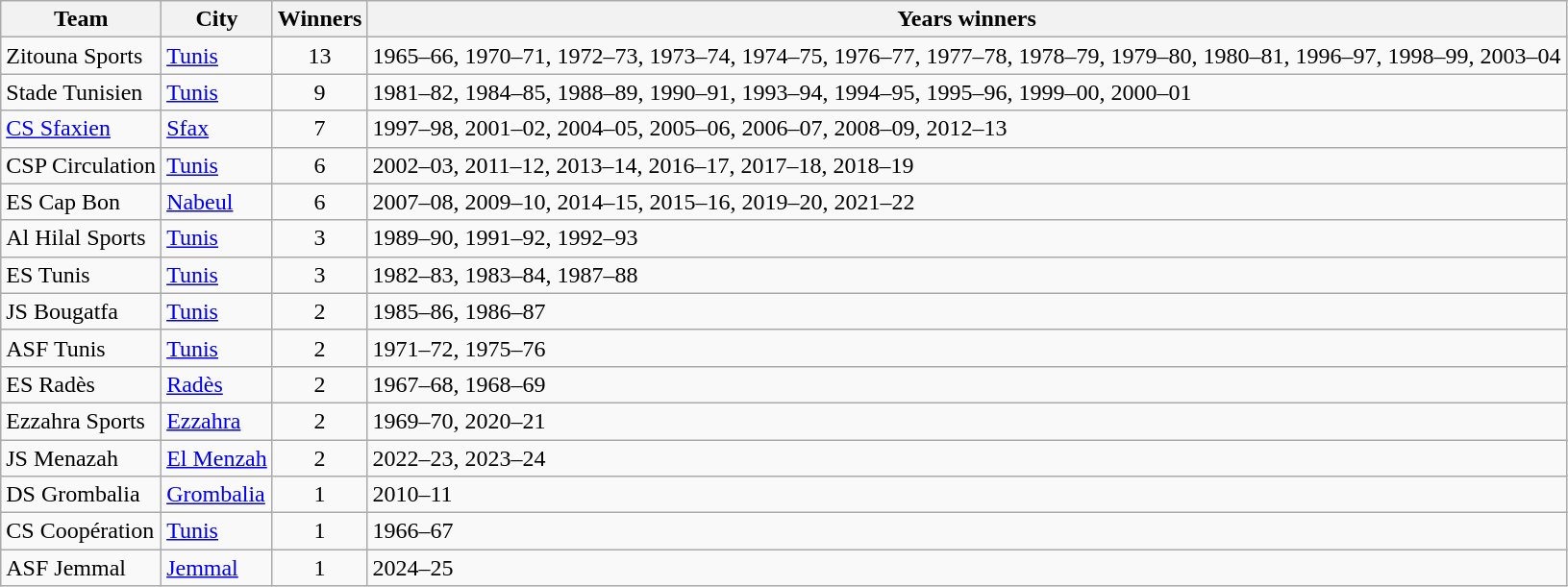<table class="wikitable">
<tr align="center">
<th>Team</th>
<th>City</th>
<th>Winners</th>
<th>Years winners</th>
</tr>
<tr>
<td>Zitouna Sports </td>
<td><a href='#'>Tunis</a></td>
<td align="center">13</td>
<td>1965–66, 1970–71, 1972–73, 1973–74, 1974–75, 1976–77, 1977–78, 1978–79, 1979–80, 1980–81, 1996–97, 1998–99, 2003–04</td>
</tr>
<tr>
<td>Stade Tunisien</td>
<td><a href='#'>Tunis</a></td>
<td align="center">9</td>
<td>1981–82, 1984–85, 1988–89, 1990–91, 1993–94, 1994–95, 1995–96, 1999–00, 2000–01</td>
</tr>
<tr>
<td><a href='#'>CS Sfaxien</a></td>
<td><a href='#'>Sfax</a></td>
<td align="center">7</td>
<td>1997–98, 2001–02, 2004–05, 2005–06, 2006–07, 2008–09, 2012–13</td>
</tr>
<tr>
<td>CSP Circulation</td>
<td><a href='#'>Tunis</a></td>
<td align="center">6</td>
<td>2002–03, 2011–12, 2013–14, 2016–17, 2017–18, 2018–19</td>
</tr>
<tr>
<td>ES Cap Bon</td>
<td><a href='#'>Nabeul</a></td>
<td align="center">6</td>
<td>2007–08, 2009–10, 2014–15, 2015–16, 2019–20, 2021–22</td>
</tr>
<tr>
<td>Al Hilal Sports</td>
<td><a href='#'>Tunis</a></td>
<td align="center">3</td>
<td>1989–90, 1991–92, 1992–93</td>
</tr>
<tr>
<td>ES Tunis</td>
<td><a href='#'>Tunis</a></td>
<td align="center">3</td>
<td>1982–83, 1983–84, 1987–88</td>
</tr>
<tr>
<td>JS Bougatfa</td>
<td><a href='#'>Tunis</a></td>
<td align="center">2</td>
<td>1985–86, 1986–87</td>
</tr>
<tr>
<td>ASF Tunis</td>
<td><a href='#'>Tunis</a></td>
<td align="center">2</td>
<td>1971–72, 1975–76</td>
</tr>
<tr>
<td>ES Radès</td>
<td><a href='#'>Radès</a></td>
<td align="center">2</td>
<td>1967–68, 1968–69</td>
</tr>
<tr>
<td>Ezzahra Sports</td>
<td><a href='#'>Ezzahra</a></td>
<td align="center">2</td>
<td>1969–70, 2020–21</td>
</tr>
<tr>
<td>JS Menazah</td>
<td><a href='#'>El Menzah</a></td>
<td align="center">2</td>
<td>2022–23, 2023–24</td>
</tr>
<tr>
<td>DS Grombalia</td>
<td><a href='#'>Grombalia</a></td>
<td align="center">1</td>
<td>2010–11</td>
</tr>
<tr>
<td>CS Coopération</td>
<td><a href='#'>Tunis</a></td>
<td align="center">1</td>
<td>1966–67</td>
</tr>
<tr>
<td>ASF Jemmal</td>
<td><a href='#'>Jemmal</a></td>
<td align="center">1</td>
<td>2024–25</td>
</tr>
</table>
